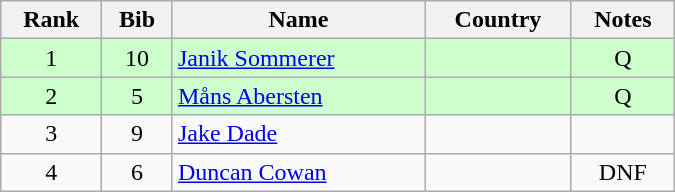<table class="wikitable" style="text-align:center; width:450px">
<tr>
<th>Rank</th>
<th>Bib</th>
<th>Name</th>
<th>Country</th>
<th>Notes</th>
</tr>
<tr bgcolor=ccffcc>
<td>1</td>
<td>10</td>
<td align=left><a href='#'>Janik Sommerer</a></td>
<td align=left></td>
<td>Q</td>
</tr>
<tr bgcolor=ccffcc>
<td>2</td>
<td>5</td>
<td align=left><a href='#'>Måns Abersten</a></td>
<td align=left></td>
<td>Q</td>
</tr>
<tr>
<td>3</td>
<td>9</td>
<td align=left><a href='#'>Jake Dade</a></td>
<td align=left></td>
<td></td>
</tr>
<tr>
<td>4</td>
<td>6</td>
<td align=left><a href='#'>Duncan Cowan</a></td>
<td align=left></td>
<td>DNF</td>
</tr>
</table>
